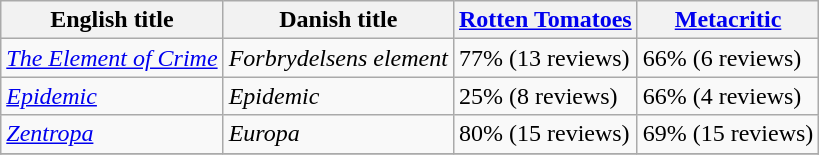<table class="wikitable">
<tr>
<th>English title</th>
<th>Danish title</th>
<th><a href='#'>Rotten Tomatoes</a></th>
<th><a href='#'>Metacritic</a></th>
</tr>
<tr>
<td><em><a href='#'>The Element of Crime</a></em></td>
<td><em>Forbrydelsens element</em></td>
<td>77% (13 reviews)</td>
<td>66% (6 reviews)</td>
</tr>
<tr>
<td><em><a href='#'>Epidemic</a></em></td>
<td><em>Epidemic</em></td>
<td>25% (8 reviews)</td>
<td>66% (4 reviews)</td>
</tr>
<tr>
<td><em><a href='#'>Zentropa</a></em></td>
<td><em>Europa</em></td>
<td>80% (15 reviews)</td>
<td>69% (15 reviews)</td>
</tr>
<tr>
</tr>
</table>
